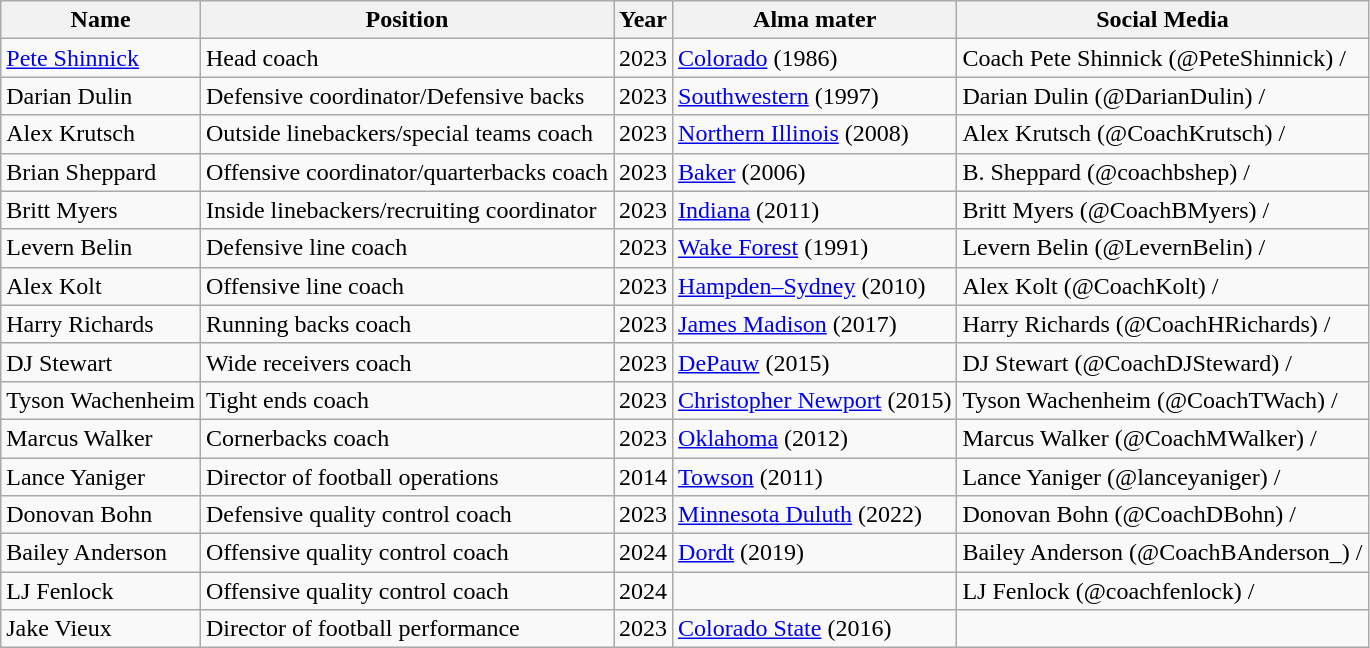<table class="wikitable">
<tr>
<th>Name</th>
<th>Position</th>
<th>Year</th>
<th>Alma mater</th>
<th>Social Media</th>
</tr>
<tr>
<td><a href='#'>Pete Shinnick</a></td>
<td>Head coach</td>
<td>2023</td>
<td><a href='#'>Colorado</a> (1986)</td>
<td>Coach Pete Shinnick (@PeteShinnick) / </td>
</tr>
<tr>
<td>Darian Dulin</td>
<td>Defensive coordinator/Defensive backs</td>
<td>2023</td>
<td><a href='#'>Southwestern</a> (1997)</td>
<td>Darian Dulin (@DarianDulin) / </td>
</tr>
<tr>
<td>Alex Krutsch</td>
<td>Outside linebackers/special teams coach</td>
<td>2023</td>
<td><a href='#'>Northern Illinois</a> (2008)</td>
<td>Alex Krutsch (@CoachKrutsch) / </td>
</tr>
<tr>
<td>Brian Sheppard</td>
<td>Offensive coordinator/quarterbacks coach</td>
<td>2023</td>
<td><a href='#'>Baker</a> (2006)</td>
<td>B. Sheppard (@coachbshep) / </td>
</tr>
<tr>
<td>Britt Myers</td>
<td>Inside linebackers/recruiting coordinator</td>
<td>2023</td>
<td><a href='#'>Indiana</a> (2011)</td>
<td>Britt Myers (@CoachBMyers) / </td>
</tr>
<tr>
<td>Levern Belin</td>
<td>Defensive line coach</td>
<td>2023</td>
<td><a href='#'>Wake Forest</a> (1991)</td>
<td>Levern Belin (@LevernBelin) / </td>
</tr>
<tr>
<td>Alex Kolt</td>
<td>Offensive line coach</td>
<td>2023</td>
<td><a href='#'>Hampden–Sydney</a> (2010)</td>
<td>Alex Kolt (@CoachKolt) / </td>
</tr>
<tr>
<td>Harry Richards</td>
<td>Running backs coach</td>
<td>2023</td>
<td><a href='#'>James Madison</a> (2017)</td>
<td>Harry Richards (@CoachHRichards) / </td>
</tr>
<tr>
<td>DJ Stewart</td>
<td>Wide receivers coach</td>
<td>2023</td>
<td><a href='#'>DePauw</a> (2015)</td>
<td>DJ Stewart (@CoachDJSteward) / </td>
</tr>
<tr>
<td>Tyson Wachenheim</td>
<td>Tight ends coach</td>
<td>2023</td>
<td><a href='#'>Christopher Newport</a> (2015)</td>
<td>Tyson Wachenheim (@CoachTWach) / </td>
</tr>
<tr>
<td>Marcus Walker</td>
<td>Cornerbacks coach</td>
<td>2023</td>
<td><a href='#'>Oklahoma</a> (2012)</td>
<td>Marcus Walker (@CoachMWalker) / </td>
</tr>
<tr>
<td>Lance Yaniger</td>
<td>Director of football operations</td>
<td>2014</td>
<td><a href='#'>Towson</a> (2011)</td>
<td>Lance Yaniger (@lanceyaniger) / </td>
</tr>
<tr>
<td>Donovan Bohn</td>
<td>Defensive quality control coach</td>
<td>2023</td>
<td><a href='#'>Minnesota Duluth</a> (2022)</td>
<td>Donovan Bohn (@CoachDBohn) / </td>
</tr>
<tr>
<td>Bailey Anderson</td>
<td>Offensive quality control coach</td>
<td>2024</td>
<td><a href='#'>Dordt</a> (2019)</td>
<td>Bailey Anderson (@CoachBAnderson_) / </td>
</tr>
<tr>
<td>LJ Fenlock</td>
<td>Offensive quality control coach</td>
<td>2024</td>
<td></td>
<td>LJ Fenlock (@coachfenlock) / </td>
</tr>
<tr>
<td>Jake Vieux</td>
<td>Director of football performance</td>
<td>2023</td>
<td><a href='#'>Colorado State</a> (2016)</td>
<td></td>
</tr>
</table>
